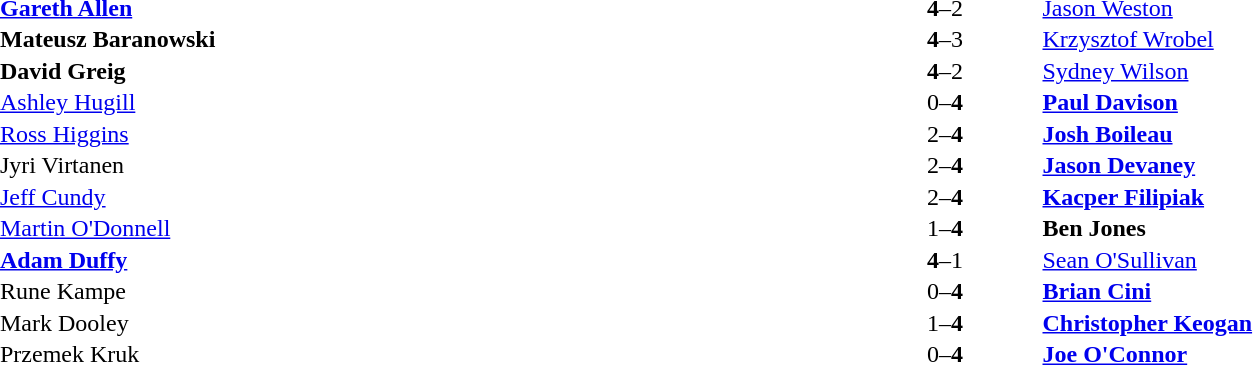<table width="100%" cellspacing="1">
<tr>
<th width=45%></th>
<th width=10%></th>
<th width=45%></th>
</tr>
<tr>
<td> <strong><a href='#'>Gareth Allen</a></strong></td>
<td align="center"><strong>4</strong>–2</td>
<td> <a href='#'>Jason Weston</a></td>
</tr>
<tr>
<td> <strong>Mateusz Baranowski</strong></td>
<td align="center"><strong>4</strong>–3</td>
<td> <a href='#'>Krzysztof Wrobel</a></td>
</tr>
<tr>
<td> <strong>David Greig</strong></td>
<td align="center"><strong>4</strong>–2</td>
<td> <a href='#'>Sydney Wilson</a></td>
</tr>
<tr>
<td> <a href='#'>Ashley Hugill</a></td>
<td align="center">0–<strong>4</strong></td>
<td> <strong><a href='#'>Paul Davison</a></strong></td>
</tr>
<tr>
<td> <a href='#'>Ross Higgins</a></td>
<td align="center">2–<strong>4</strong></td>
<td> <strong><a href='#'>Josh Boileau</a></strong></td>
</tr>
<tr>
<td> Jyri Virtanen</td>
<td align="center">2–<strong>4</strong></td>
<td> <strong><a href='#'>Jason Devaney</a></strong></td>
</tr>
<tr>
<td> <a href='#'>Jeff Cundy</a></td>
<td align="center">2–<strong>4</strong></td>
<td> <strong><a href='#'>Kacper Filipiak</a></strong></td>
</tr>
<tr>
<td> <a href='#'>Martin O'Donnell</a></td>
<td align="center">1–<strong>4</strong></td>
<td> <strong>Ben Jones</strong></td>
</tr>
<tr>
<td> <strong><a href='#'>Adam Duffy</a></strong></td>
<td align="center"><strong>4</strong>–1</td>
<td> <a href='#'>Sean O'Sullivan</a></td>
</tr>
<tr>
<td> Rune Kampe</td>
<td align="center">0–<strong>4</strong></td>
<td> <strong><a href='#'>Brian Cini</a></strong></td>
</tr>
<tr>
<td> Mark Dooley</td>
<td align="center">1–<strong>4</strong></td>
<td> <strong><a href='#'>Christopher Keogan</a></strong></td>
</tr>
<tr>
<td> Przemek Kruk</td>
<td align="center">0–<strong>4</strong></td>
<td> <strong><a href='#'>Joe O'Connor</a></strong></td>
</tr>
</table>
